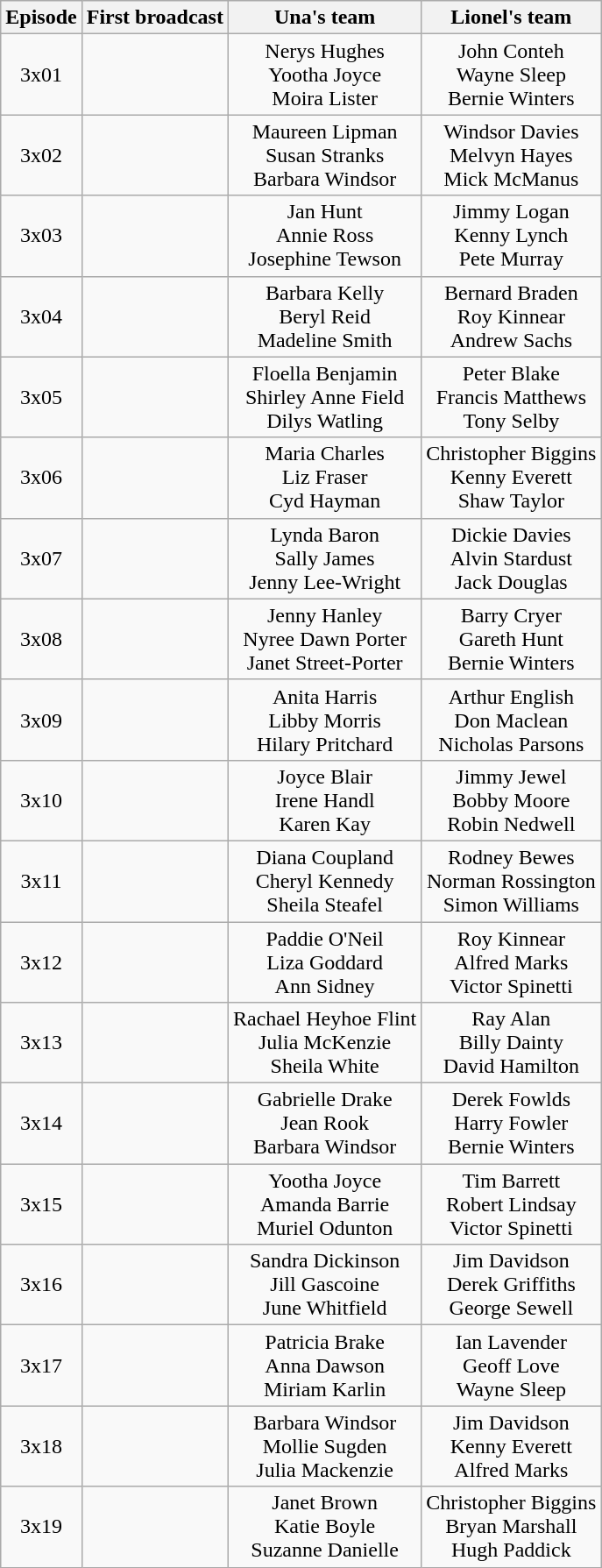<table class="wikitable plainrowheaders" style="text-align:center;">
<tr>
<th>Episode</th>
<th>First broadcast</th>
<th>Una's team</th>
<th>Lionel's team</th>
</tr>
<tr>
<td>3x01</td>
<td></td>
<td>Nerys Hughes<br>Yootha Joyce<br>Moira Lister</td>
<td>John Conteh<br>Wayne Sleep<br>Bernie Winters</td>
</tr>
<tr>
<td>3x02</td>
<td></td>
<td>Maureen Lipman<br>Susan Stranks<br>Barbara Windsor</td>
<td>Windsor Davies<br>Melvyn Hayes<br>Mick McManus</td>
</tr>
<tr>
<td>3x03</td>
<td></td>
<td>Jan Hunt<br>Annie Ross<br>Josephine Tewson</td>
<td>Jimmy Logan<br>Kenny Lynch<br>Pete Murray</td>
</tr>
<tr>
<td>3x04</td>
<td></td>
<td>Barbara Kelly<br>Beryl Reid<br>Madeline Smith</td>
<td>Bernard Braden<br>Roy Kinnear<br>Andrew Sachs</td>
</tr>
<tr>
<td>3x05</td>
<td></td>
<td>Floella Benjamin<br>Shirley Anne Field<br>Dilys Watling</td>
<td>Peter Blake<br>Francis Matthews<br>Tony Selby</td>
</tr>
<tr>
<td>3x06</td>
<td></td>
<td>Maria Charles<br>Liz Fraser<br>Cyd Hayman</td>
<td>Christopher Biggins<br>Kenny Everett<br>Shaw Taylor</td>
</tr>
<tr>
<td>3x07</td>
<td></td>
<td>Lynda Baron<br>Sally James<br>Jenny Lee-Wright</td>
<td>Dickie Davies<br>Alvin Stardust<br>Jack Douglas</td>
</tr>
<tr>
<td>3x08</td>
<td></td>
<td>Jenny Hanley<br>Nyree Dawn Porter<br>Janet Street-Porter</td>
<td>Barry Cryer<br>Gareth Hunt<br>Bernie Winters</td>
</tr>
<tr>
<td>3x09</td>
<td></td>
<td>Anita Harris<br>Libby Morris<br>Hilary Pritchard</td>
<td>Arthur English<br>Don Maclean<br>Nicholas Parsons</td>
</tr>
<tr>
<td>3x10</td>
<td></td>
<td>Joyce Blair<br>Irene Handl<br>Karen Kay</td>
<td>Jimmy Jewel<br>Bobby Moore<br>Robin Nedwell</td>
</tr>
<tr>
<td>3x11</td>
<td></td>
<td>Diana Coupland<br>Cheryl Kennedy<br>Sheila Steafel</td>
<td>Rodney Bewes<br>Norman Rossington<br>Simon Williams</td>
</tr>
<tr>
<td>3x12</td>
<td></td>
<td>Paddie O'Neil<br>Liza Goddard<br>Ann Sidney</td>
<td>Roy Kinnear<br>Alfred Marks<br>Victor Spinetti</td>
</tr>
<tr>
<td>3x13</td>
<td></td>
<td>Rachael Heyhoe Flint<br>Julia McKenzie<br>Sheila White</td>
<td>Ray Alan<br>Billy Dainty<br>David Hamilton</td>
</tr>
<tr>
<td>3x14</td>
<td></td>
<td>Gabrielle Drake<br>Jean Rook<br>Barbara Windsor</td>
<td>Derek Fowlds<br>Harry Fowler<br>Bernie Winters</td>
</tr>
<tr>
<td>3x15</td>
<td></td>
<td>Yootha Joyce<br>Amanda Barrie<br>Muriel Odunton</td>
<td>Tim Barrett<br>Robert Lindsay<br>Victor Spinetti</td>
</tr>
<tr>
<td>3x16</td>
<td></td>
<td>Sandra Dickinson<br>Jill Gascoine<br>June Whitfield</td>
<td>Jim Davidson<br>Derek Griffiths<br>George Sewell</td>
</tr>
<tr>
<td>3x17</td>
<td></td>
<td>Patricia Brake<br>Anna Dawson<br>Miriam Karlin</td>
<td>Ian Lavender<br>Geoff Love<br>Wayne Sleep</td>
</tr>
<tr>
<td>3x18</td>
<td></td>
<td>Barbara Windsor<br>Mollie Sugden<br>Julia Mackenzie</td>
<td>Jim Davidson<br>Kenny Everett<br>Alfred Marks</td>
</tr>
<tr>
<td>3x19</td>
<td></td>
<td>Janet Brown<br>Katie Boyle<br>Suzanne Danielle</td>
<td>Christopher Biggins<br>Bryan Marshall<br>Hugh Paddick</td>
</tr>
</table>
